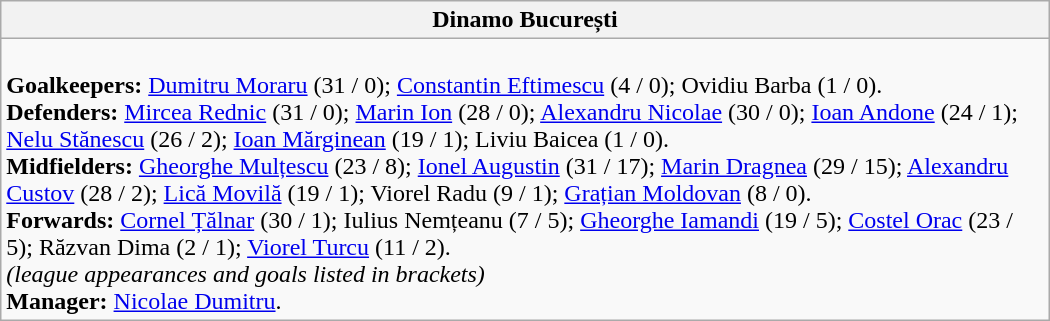<table class="wikitable" style="width:700px">
<tr>
<th>Dinamo București</th>
</tr>
<tr>
<td><br><strong>Goalkeepers:</strong> <a href='#'>Dumitru Moraru</a> (31 / 0); <a href='#'>Constantin Eftimescu</a> (4 / 0); Ovidiu Barba (1 / 0).<br>
<strong>Defenders:</strong> <a href='#'>Mircea Rednic</a> (31 / 0); <a href='#'>Marin Ion</a> (28 / 0); <a href='#'>Alexandru Nicolae</a> (30 / 0); <a href='#'>Ioan Andone</a> (24 / 1); <a href='#'>Nelu Stănescu</a> (26 / 2); <a href='#'>Ioan Mărginean</a> (19 / 1); Liviu Baicea (1 / 0).<br>
<strong>Midfielders:</strong>  <a href='#'>Gheorghe Mulțescu</a> (23 / 8); <a href='#'>Ionel Augustin</a> (31 / 17); <a href='#'>Marin Dragnea</a> (29 / 15); <a href='#'>Alexandru Custov</a> (28 / 2); <a href='#'>Lică Movilă</a> (19 / 1); Viorel Radu (9 / 1); <a href='#'>Grațian Moldovan</a> (8 / 0).<br>
<strong>Forwards:</strong> <a href='#'>Cornel Țălnar</a> (30 / 1); Iulius Nemțeanu (7 / 5); <a href='#'>Gheorghe Iamandi</a> (19 / 5); <a href='#'>Costel Orac</a> (23 / 5); Răzvan Dima (2 / 1); <a href='#'>Viorel Turcu</a> (11 / 2).
<br><em>(league appearances and goals listed in brackets)</em><br><strong>Manager:</strong> <a href='#'>Nicolae Dumitru</a>.</td>
</tr>
</table>
